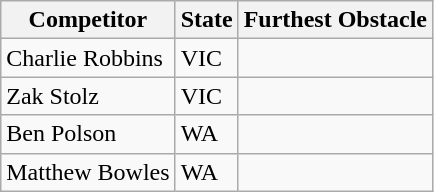<table class="wikitable sortable mw-collapsible">
<tr>
<th>Competitor</th>
<th>State</th>
<th>Furthest Obstacle</th>
</tr>
<tr>
<td>Charlie Robbins</td>
<td>VIC</td>
<td></td>
</tr>
<tr>
<td>Zak Stolz</td>
<td>VIC</td>
<td></td>
</tr>
<tr>
<td>Ben Polson</td>
<td>WA</td>
<td></td>
</tr>
<tr>
<td>Matthew Bowles</td>
<td>WA</td>
<td></td>
</tr>
</table>
